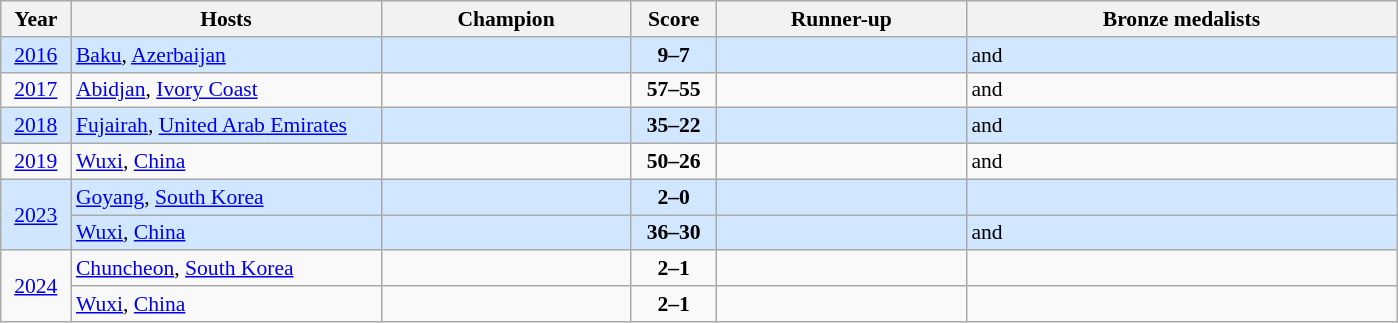<table class="wikitable" style="font-size:90%; text-align: left;">
<tr bgcolor=#C1D8FF>
<th width=40>Year</th>
<th width=200>Hosts</th>
<th width=160>Champion</th>
<th width=50>Score</th>
<th width=160>Runner-up</th>
<th width=280>Bronze medalists</th>
</tr>
<tr bgcolor=#D0E7FF>
<td align=center><a href='#'>2016</a></td>
<td> <a href='#'>Baku</a>, <a href='#'>Azerbaijan</a></td>
<td><strong></strong></td>
<td align=center><strong>9–7</strong></td>
<td></td>
<td> and </td>
</tr>
<tr>
<td align=center><a href='#'>2017</a></td>
<td> <a href='#'>Abidjan</a>, <a href='#'>Ivory Coast</a></td>
<td><strong></strong></td>
<td align=center><strong>57–55</strong></td>
<td></td>
<td> and </td>
</tr>
<tr bgcolor=#D0E7FF>
<td align=center><a href='#'>2018</a></td>
<td> <a href='#'>Fujairah</a>, <a href='#'>United Arab Emirates</a></td>
<td><strong></strong></td>
<td align=center><strong>35–22</strong></td>
<td></td>
<td> and </td>
</tr>
<tr>
<td align=center><a href='#'>2019</a></td>
<td> <a href='#'>Wuxi</a>, <a href='#'>China</a></td>
<td><strong></strong></td>
<td align=center><strong>50–26</strong></td>
<td></td>
<td> and </td>
</tr>
<tr bgcolor=#D0E7FF>
<td align=center rowspan=2><a href='#'>2023</a></td>
<td> <a href='#'>Goyang</a>, <a href='#'>South Korea</a></td>
<td><strong></strong></td>
<td align=center><strong>2–0</strong></td>
<td></td>
<td></td>
</tr>
<tr bgcolor=#D0E7FF>
<td> <a href='#'>Wuxi</a>, <a href='#'>China</a></td>
<td><strong></strong></td>
<td align=center><strong>36–30</strong></td>
<td></td>
<td> and </td>
</tr>
<tr>
<td align=center rowspan=2><a href='#'>2024</a></td>
<td> <a href='#'>Chuncheon</a>, <a href='#'>South Korea</a></td>
<td><strong></strong></td>
<td align=center><strong>2–1</strong></td>
<td></td>
<td></td>
</tr>
<tr>
<td> <a href='#'>Wuxi</a>, <a href='#'>China</a></td>
<td><strong></strong></td>
<td align=center><strong>2–1</strong></td>
<td></td>
<td></td>
</tr>
</table>
